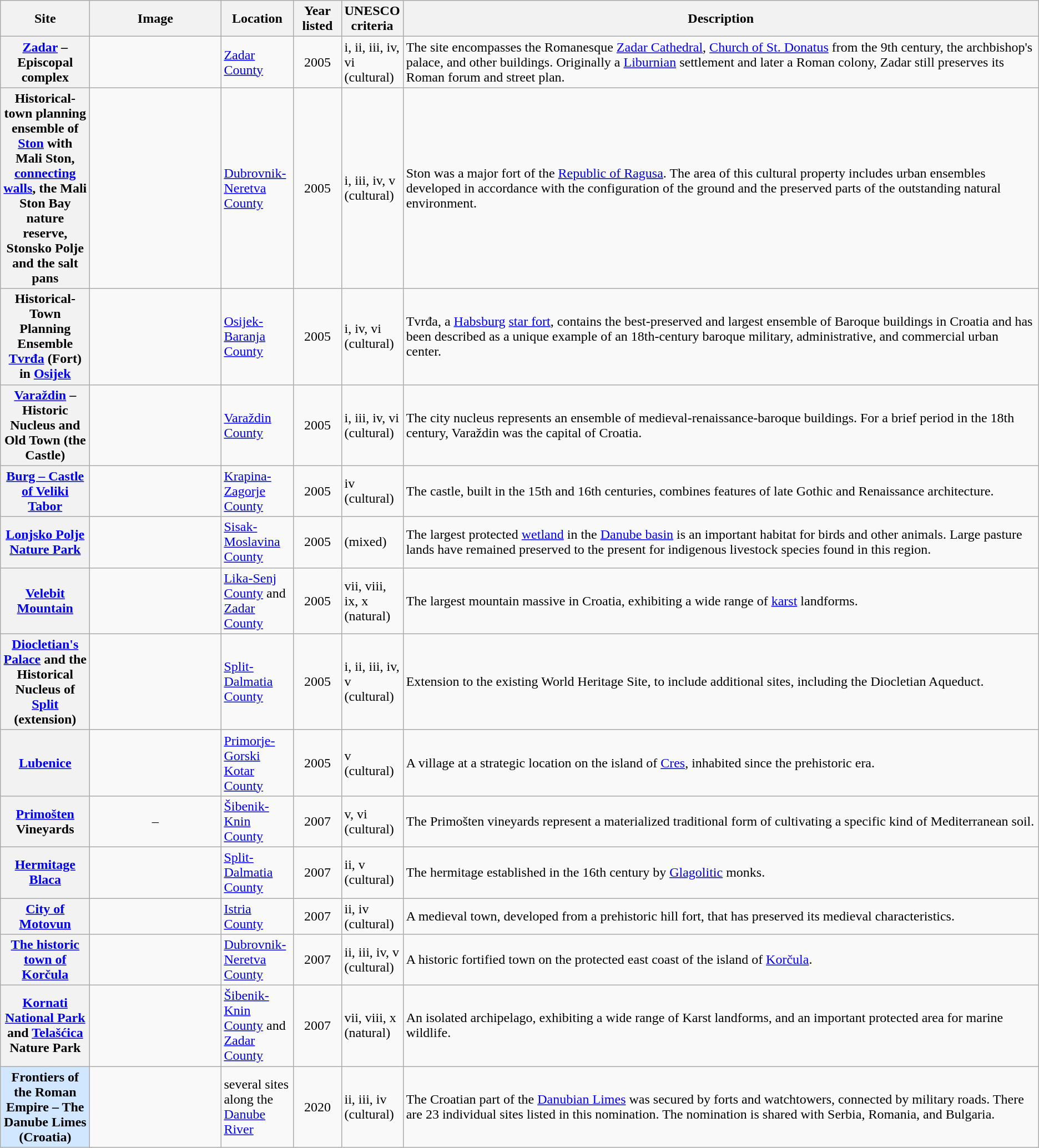<table class="wikitable sortable plainrowheaders">
<tr>
<th style="width:100px;" scope="col">Site</th>
<th class="unsortable"  style="width:150px;" scope="col">Image</th>
<th style="width:80px;" scope="col">Location</th>
<th style="width:50px;" scope="col">Year listed</th>
<th style="width:60px;" scope="col">UNESCO criteria</th>
<th scope="col" class="unsortable">Description</th>
</tr>
<tr>
<th scope="row"><a href='#'>Zadar</a> – Episcopal complex</th>
<td></td>
<td><a href='#'>Zadar County</a></td>
<td align=center>2005</td>
<td>i, ii, iii, iv, vi (cultural)</td>
<td>The site encompasses the Romanesque <a href='#'>Zadar Cathedral</a>, <a href='#'>Church of St. Donatus</a> from the 9th century, the archbishop's palace, and other buildings. Originally a <a href='#'>Liburnian</a> settlement and later a Roman colony, Zadar still preserves its Roman forum and street plan.</td>
</tr>
<tr>
<th scope="row">Historical-town planning ensemble of <a href='#'>Ston</a> with Mali Ston, <a href='#'>connecting walls</a>, the Mali Ston Bay nature reserve, Stonsko Polje and the salt pans</th>
<td></td>
<td><a href='#'>Dubrovnik-Neretva County</a></td>
<td align=center>2005</td>
<td>i, iii, iv, v (cultural)</td>
<td>Ston was a major fort of the <a href='#'>Republic of Ragusa</a>. The area of this cultural property includes urban ensembles developed in accordance with the configuration of the ground and the preserved parts of the outstanding natural environment.</td>
</tr>
<tr>
<th scope="row">Historical-Town Planning Ensemble <a href='#'>Tvrđa</a> (Fort) in <a href='#'>Osijek</a></th>
<td></td>
<td><a href='#'>Osijek-Baranja County</a></td>
<td align=center>2005</td>
<td>i, iv, vi (cultural)</td>
<td>Tvrđa, a <a href='#'>Habsburg</a> <a href='#'>star fort</a>, contains the best-preserved and largest ensemble of Baroque buildings in Croatia and has been described as a unique example of an 18th-century baroque military, administrative, and commercial urban center.</td>
</tr>
<tr>
<th scope="row"><a href='#'>Varaždin</a> – Historic Nucleus and Old Town (the Castle)</th>
<td></td>
<td><a href='#'>Varaždin County</a></td>
<td align=center>2005</td>
<td>i, iii, iv, vi (cultural)</td>
<td>The city nucleus represents an ensemble of medieval-renaissance-baroque buildings. For a brief period in the 18th century, Varaždin was the capital of Croatia.</td>
</tr>
<tr>
<th scope="row"><a href='#'>Burg – Castle of Veliki Tabor</a></th>
<td></td>
<td><a href='#'>Krapina-Zagorje County</a></td>
<td align=center>2005</td>
<td>iv (cultural)</td>
<td>The castle, built in the 15th and 16th centuries, combines features of late Gothic and Renaissance architecture.</td>
</tr>
<tr>
<th scope="row"><a href='#'>Lonjsko Polje Nature Park</a></th>
<td></td>
<td><a href='#'>Sisak-Moslavina County</a></td>
<td align=center>2005</td>
<td>(mixed)</td>
<td>The largest protected <a href='#'>wetland</a> in the <a href='#'>Danube basin</a> is an important habitat for birds and other animals. Large pasture lands have remained preserved to the present for indigenous livestock species found in this region.</td>
</tr>
<tr>
<th scope="row"><a href='#'>Velebit Mountain</a></th>
<td></td>
<td><a href='#'>Lika-Senj County</a> and <a href='#'>Zadar County</a></td>
<td align=center>2005</td>
<td>vii, viii, ix, x (natural)</td>
<td>The largest mountain massive in Croatia, exhibiting a wide range of <a href='#'>karst</a> landforms.</td>
</tr>
<tr>
<th scope="row"><a href='#'>Diocletian's Palace</a> and the Historical Nucleus of <a href='#'>Split</a> (extension)</th>
<td></td>
<td><a href='#'>Split-Dalmatia County</a></td>
<td align=center>2005</td>
<td>i, ii, iii, iv, v (cultural)</td>
<td>Extension to the existing World Heritage Site, to include additional sites, including the Diocletian Aqueduct.</td>
</tr>
<tr>
<th scope="row"><a href='#'>Lubenice</a></th>
<td></td>
<td><a href='#'>Primorje-Gorski Kotar County</a></td>
<td align=center>2005</td>
<td>v (cultural)</td>
<td>A village at a strategic location on the island of <a href='#'>Cres</a>, inhabited since the prehistoric era.</td>
</tr>
<tr>
<th scope="row"><a href='#'>Primošten</a> Vineyards</th>
<td align=center>–</td>
<td><a href='#'>Šibenik-Knin County</a></td>
<td align=center>2007</td>
<td>v, vi (cultural)</td>
<td>The Primošten vineyards represent a materialized traditional form of cultivating a specific kind of Mediterranean soil.</td>
</tr>
<tr>
<th scope="row"><a href='#'>Hermitage Blaca</a></th>
<td></td>
<td><a href='#'>Split-Dalmatia County</a></td>
<td align=center>2007</td>
<td>ii, v (cultural)</td>
<td>The hermitage established in the 16th century by <a href='#'>Glagolitic</a> monks.</td>
</tr>
<tr>
<th scope="row"><a href='#'>City of Motovun</a></th>
<td></td>
<td><a href='#'>Istria County</a></td>
<td align=center>2007</td>
<td>ii, iv (cultural)</td>
<td>A medieval town, developed from a prehistoric hill fort, that has preserved its medieval characteristics.</td>
</tr>
<tr>
<th scope="row"><a href='#'>The historic town of Korčula</a></th>
<td></td>
<td><a href='#'>Dubrovnik-Neretva County</a></td>
<td align=center>2007</td>
<td>ii, iii, iv, v (cultural)</td>
<td>A historic fortified town on the protected east coast of the island of <a href='#'>Korčula</a>.</td>
</tr>
<tr>
<th scope="row"><a href='#'>Kornati National Park</a> and <a href='#'>Telašćica</a> Nature Park</th>
<td></td>
<td><a href='#'>Šibenik-Knin County</a> and <a href='#'>Zadar County</a></td>
<td align=center>2007</td>
<td>vii, viii, x (natural)</td>
<td>An isolated archipelago, exhibiting a wide range of Karst landforms, and an important protected area for marine wildlife.</td>
</tr>
<tr>
<th scope="row" style="background:#D0E7FF;">Frontiers of the Roman Empire – The Danube Limes (Croatia)</th>
<td></td>
<td>several sites along the <a href='#'>Danube River</a></td>
<td align=center>2020</td>
<td>ii, iii, iv (cultural)</td>
<td>The Croatian part of the <a href='#'>Danubian Limes</a> was secured by forts and watchtowers, connected by military roads. There are 23 individual sites listed in this nomination. The nomination is shared with Serbia, Romania, and Bulgaria.</td>
</tr>
</table>
